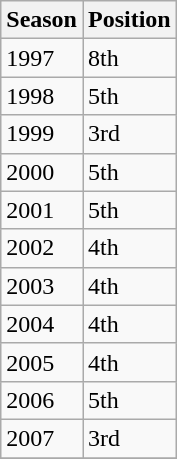<table class="wikitable collapsible">
<tr>
<th>Season</th>
<th>Position</th>
</tr>
<tr>
<td>1997</td>
<td>8th</td>
</tr>
<tr>
<td>1998</td>
<td>5th</td>
</tr>
<tr>
<td>1999 </td>
<td>3rd</td>
</tr>
<tr>
<td>2000</td>
<td>5th</td>
</tr>
<tr>
<td>2001</td>
<td>5th</td>
</tr>
<tr>
<td>2002</td>
<td>4th</td>
</tr>
<tr>
<td>2003</td>
<td>4th</td>
</tr>
<tr>
<td>2004 </td>
<td>4th</td>
</tr>
<tr>
<td>2005 </td>
<td>4th</td>
</tr>
<tr>
<td>2006 </td>
<td>5th</td>
</tr>
<tr>
<td>2007</td>
<td>3rd</td>
</tr>
<tr>
</tr>
</table>
